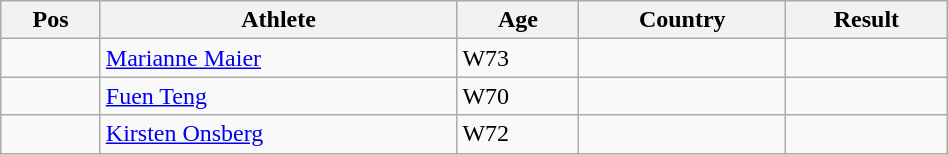<table class="wikitable"  style="text-align:center; width:50%;">
<tr>
<th>Pos</th>
<th>Athlete</th>
<th>Age</th>
<th>Country</th>
<th>Result</th>
</tr>
<tr>
<td align=center></td>
<td align=left><a href='#'>Marianne Maier</a></td>
<td align=left>W73</td>
<td align=left></td>
<td></td>
</tr>
<tr>
<td align=center></td>
<td align=left><a href='#'>Fuen Teng</a></td>
<td align=left>W70</td>
<td align=left></td>
<td></td>
</tr>
<tr>
<td align=center></td>
<td align=left><a href='#'>Kirsten Onsberg</a></td>
<td align=left>W72</td>
<td align=left></td>
<td></td>
</tr>
</table>
